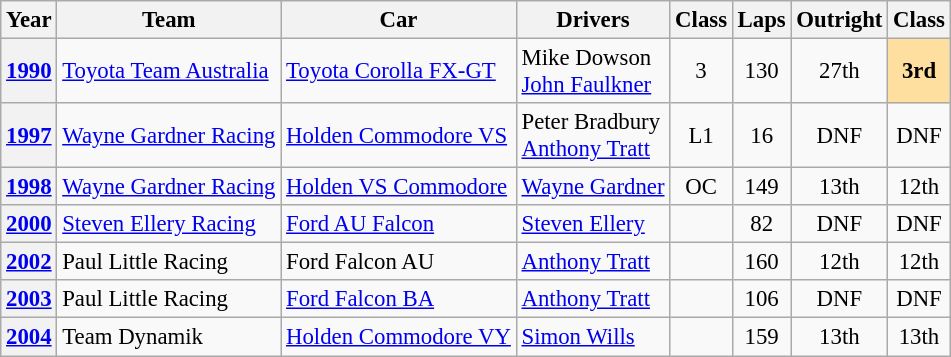<table class="wikitable" style="font-size: 95%;">
<tr>
<th>Year</th>
<th>Team</th>
<th>Car</th>
<th>Drivers</th>
<th>Class</th>
<th>Laps</th>
<th>Outright</th>
<th>Class</th>
</tr>
<tr>
<th><a href='#'>1990</a></th>
<td><a href='#'>Toyota Team Australia</a></td>
<td><a href='#'>Toyota Corolla FX-GT</a></td>
<td> Mike Dowson<br> <a href='#'>John Faulkner</a></td>
<td align=center>3</td>
<td align=center>130</td>
<td align=center>27th</td>
<td align="center" style="background:#ffdf9f;"><strong>3rd</strong></td>
</tr>
<tr>
<th><a href='#'>1997</a></th>
<td><a href='#'>Wayne Gardner Racing</a></td>
<td><a href='#'>Holden Commodore VS</a></td>
<td> Peter Bradbury<br> <a href='#'>Anthony Tratt</a></td>
<td align=center>L1</td>
<td align=center>16</td>
<td align=center>DNF</td>
<td align=center>DNF</td>
</tr>
<tr>
<th><a href='#'>1998</a></th>
<td align="left"><a href='#'>Wayne Gardner Racing</a></td>
<td align="left"><a href='#'>Holden VS Commodore</a></td>
<td align="left"> <a href='#'>Wayne Gardner</a></td>
<td align=center>OC</td>
<td align=center>149</td>
<td align=center>13th</td>
<td align=center>12th</td>
</tr>
<tr>
<th><a href='#'>2000</a></th>
<td><a href='#'>Steven Ellery Racing</a></td>
<td><a href='#'>Ford AU Falcon</a></td>
<td> <a href='#'>Steven Ellery</a></td>
<td></td>
<td align=center>82</td>
<td align="center">DNF</td>
<td align="center">DNF</td>
</tr>
<tr>
<th><a href='#'>2002</a></th>
<td>Paul Little Racing</td>
<td>Ford Falcon AU</td>
<td> <a href='#'>Anthony Tratt</a></td>
<td></td>
<td align=center>160</td>
<td align=center>12th</td>
<td align=center>12th</td>
</tr>
<tr>
<th><a href='#'>2003</a></th>
<td>Paul Little Racing</td>
<td><a href='#'>Ford Falcon BA</a></td>
<td> <a href='#'>Anthony Tratt</a></td>
<td></td>
<td align=center>106</td>
<td align=center>DNF</td>
<td align=center>DNF</td>
</tr>
<tr>
<th><a href='#'>2004</a></th>
<td>Team Dynamik</td>
<td><a href='#'>Holden Commodore VY</a></td>
<td> <a href='#'>Simon Wills</a></td>
<td></td>
<td align=center>159</td>
<td align=center>13th</td>
<td align=center>13th</td>
</tr>
</table>
